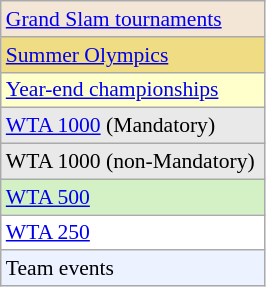<table class=wikitable style="font-size:90%; width:14%">
<tr style="background:#F3E6D7;">
<td><a href='#'>Grand Slam tournaments</a></td>
</tr>
<tr style="background:#f0dc82;">
<td><a href='#'>Summer Olympics</a></td>
</tr>
<tr style="background:#ffc;">
<td><a href='#'>Year-end championships</a></td>
</tr>
<tr style="background:#e9e9e9;">
<td><a href='#'>WTA 1000</a> (Mandatory)</td>
</tr>
<tr style="background:#E9E9E9;">
<td>WTA 1000 (non-Mandatory)</td>
</tr>
<tr style="background:#D4F1C5;">
<td><a href='#'>WTA 500</a></td>
</tr>
<tr style="background:#fff;">
<td><a href='#'>WTA 250</a></td>
</tr>
<tr style="background:#ECF2FF;">
<td>Team events</td>
</tr>
</table>
